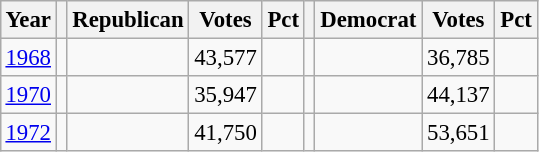<table class="wikitable" style="margin:0.5em ; font-size:95%">
<tr>
<th>Year</th>
<th></th>
<th>Republican</th>
<th>Votes</th>
<th>Pct</th>
<th></th>
<th>Democrat</th>
<th>Votes</th>
<th>Pct</th>
</tr>
<tr>
<td><a href='#'>1968</a></td>
<td></td>
<td></td>
<td>43,577</td>
<td></td>
<td></td>
<td></td>
<td>36,785</td>
<td></td>
</tr>
<tr>
<td><a href='#'>1970</a></td>
<td></td>
<td></td>
<td>35,947</td>
<td></td>
<td></td>
<td></td>
<td>44,137</td>
<td></td>
</tr>
<tr>
<td><a href='#'>1972</a></td>
<td></td>
<td></td>
<td>41,750</td>
<td></td>
<td></td>
<td></td>
<td>53,651</td>
<td></td>
</tr>
</table>
